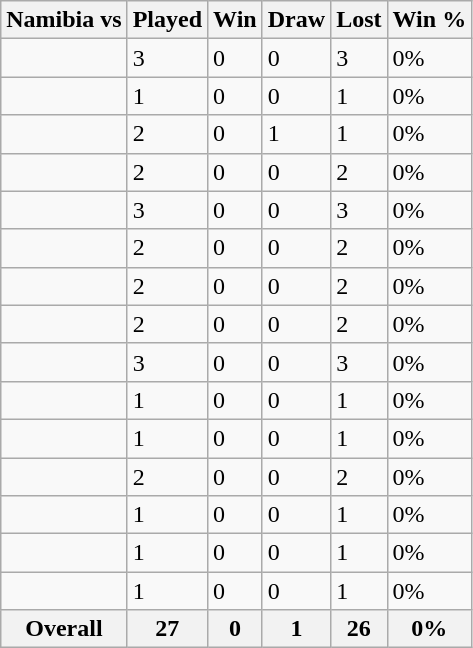<table class="wikitable">
<tr>
<th>Namibia vs</th>
<th>Played</th>
<th>Win</th>
<th>Draw</th>
<th>Lost</th>
<th>Win %</th>
</tr>
<tr>
<td></td>
<td>3</td>
<td>0</td>
<td>0</td>
<td>3</td>
<td>0%</td>
</tr>
<tr>
<td></td>
<td>1</td>
<td>0</td>
<td>0</td>
<td>1</td>
<td>0%</td>
</tr>
<tr>
<td></td>
<td>2</td>
<td>0</td>
<td>1</td>
<td>1</td>
<td>0%</td>
</tr>
<tr>
<td></td>
<td>2</td>
<td>0</td>
<td>0</td>
<td>2</td>
<td>0%</td>
</tr>
<tr>
<td></td>
<td>3</td>
<td>0</td>
<td>0</td>
<td>3</td>
<td>0%</td>
</tr>
<tr>
<td></td>
<td>2</td>
<td>0</td>
<td>0</td>
<td>2</td>
<td>0%</td>
</tr>
<tr>
<td></td>
<td>2</td>
<td>0</td>
<td>0</td>
<td>2</td>
<td>0%</td>
</tr>
<tr>
<td></td>
<td>2</td>
<td>0</td>
<td>0</td>
<td>2</td>
<td>0%</td>
</tr>
<tr>
<td></td>
<td>3</td>
<td>0</td>
<td>0</td>
<td>3</td>
<td>0%</td>
</tr>
<tr>
<td></td>
<td>1</td>
<td>0</td>
<td>0</td>
<td>1</td>
<td>0%</td>
</tr>
<tr>
<td></td>
<td>1</td>
<td>0</td>
<td>0</td>
<td>1</td>
<td>0%</td>
</tr>
<tr>
<td></td>
<td>2</td>
<td>0</td>
<td>0</td>
<td>2</td>
<td>0%</td>
</tr>
<tr>
<td></td>
<td>1</td>
<td>0</td>
<td>0</td>
<td>1</td>
<td>0%</td>
</tr>
<tr>
<td></td>
<td>1</td>
<td>0</td>
<td>0</td>
<td>1</td>
<td>0%</td>
</tr>
<tr>
<td></td>
<td>1</td>
<td>0</td>
<td>0</td>
<td>1</td>
<td>0%</td>
</tr>
<tr>
<th>Overall</th>
<th>27</th>
<th>0</th>
<th>1</th>
<th>26</th>
<th>0%</th>
</tr>
</table>
